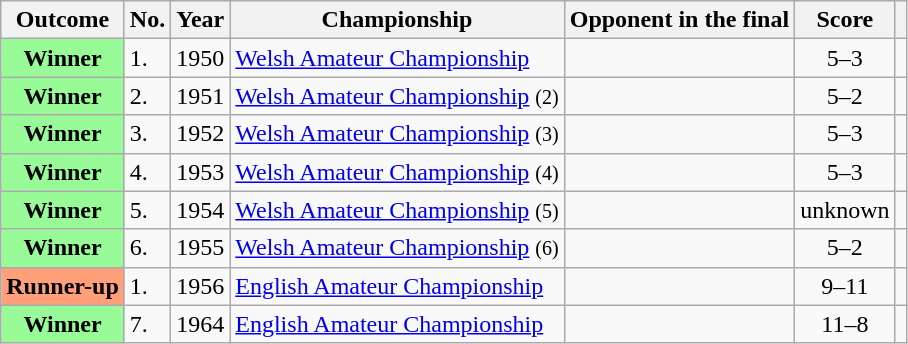<table class="sortable wikitable plainrowheaders">
<tr>
<th scope="col">Outcome</th>
<th scope="col">No.</th>
<th scope="col">Year</th>
<th scope="col">Championship</th>
<th scope="col">Opponent in the final</th>
<th scope="col">Score</th>
<th scope="col" class=unsortable></th>
</tr>
<tr>
<th scope="row" style="background:#98FB98">Winner</th>
<td>1.</td>
<td>1950</td>
<td><a href='#'>Welsh Amateur Championship</a></td>
<td data-sort-value="Ford, John"></td>
<td align="center">5–3</td>
<td align="center"></td>
</tr>
<tr>
<th scope="row" style="background:#98FB98">Winner</th>
<td>2.</td>
<td>1951</td>
<td><a href='#'>Welsh Amateur Championship</a> <small>(2)</small></td>
<td data-sort-value="Smith, Richie"></td>
<td align="center">5–2</td>
<td align="center"></td>
</tr>
<tr>
<th scope="row" style="background:#98FB98">Winner</th>
<td>3.</td>
<td>1952</td>
<td><a href='#'>Welsh Amateur Championship</a> <small>(3)</small></td>
<td data-sort-value="Ford, John"></td>
<td align="center">5–3</td>
<td align="center"></td>
</tr>
<tr>
<th scope="row" style="background:#98FB98">Winner</th>
<td>4.</td>
<td>1953</td>
<td><a href='#'>Welsh Amateur Championship</a> <small>(4)</small></td>
<td data-sort-value="Kemp, Aubrey"></td>
<td align="center">5–3</td>
<td align="center"></td>
</tr>
<tr>
<th scope="row" style="background:#98FB98">Winner</th>
<td>5.</td>
<td>1954</td>
<td><a href='#'>Welsh Amateur Championship</a> <small>(5)</small></td>
<td data-sort-value="Ford, John"></td>
<td>unknown</td>
<td align="center"></td>
</tr>
<tr>
<th scope="row" style="background:#98FB98">Winner</th>
<td>6.</td>
<td>1955</td>
<td><a href='#'>Welsh Amateur Championship</a> <small>(6)</small></td>
<td data-sort-value="Ford, John"></td>
<td align="center">5–2</td>
<td align="center"></td>
</tr>
<tr>
<th scope="row" style="background:#ffa07a;">Runner-up</th>
<td>1.</td>
<td>1956</td>
<td><a href='#'>English Amateur Championship</a></td>
<td data-sort-value="Gordon, Tommy"></td>
<td align="center">9–11</td>
<td align="center"></td>
</tr>
<tr>
<th scope="row" style="background:#98FB98">Winner</th>
<td>7.</td>
<td>1964</td>
<td><a href='#'>English Amateur Championship</a></td>
<td data-sort-value="Spencer, John"></td>
<td align="center">11–8</td>
<td align="center"></td>
</tr>
</table>
